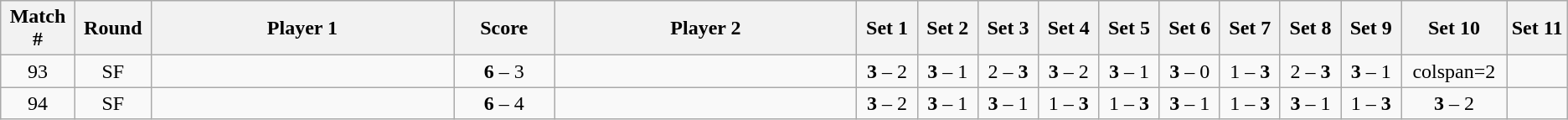<table class="wikitable">
<tr>
<th width="2%">Match #</th>
<th width="2%">Round</th>
<th width="15%">Player 1</th>
<th width="5%">Score</th>
<th width="15%">Player 2</th>
<th width="3%">Set 1</th>
<th width="3%">Set 2</th>
<th width="3%">Set 3</th>
<th width="3%">Set 4</th>
<th width="3%">Set 5</th>
<th width="3%">Set 6</th>
<th width="3%">Set 7</th>
<th width="3%">Set 8</th>
<th width="3%">Set 9</th>
<th width="3%">Set 10</th>
<th width="3%">Set 11</th>
</tr>
<tr style=text-align:center;">
<td>93</td>
<td>SF</td>
<td></td>
<td><strong>6</strong> – 3</td>
<td></td>
<td><strong>3</strong> – 2</td>
<td><strong>3</strong> – 1</td>
<td>2 – <strong>3</strong></td>
<td><strong>3</strong> – 2</td>
<td><strong>3</strong> – 1</td>
<td><strong>3</strong> – 0</td>
<td>1 – <strong>3</strong></td>
<td>2 – <strong>3</strong></td>
<td><strong>3</strong> – 1</td>
<td>colspan=2</td>
</tr>
<tr style=text-align:center;">
<td>94</td>
<td>SF</td>
<td></td>
<td><strong>6</strong> – 4</td>
<td></td>
<td><strong>3</strong> – 2</td>
<td><strong>3</strong> – 1</td>
<td><strong>3</strong> – 1</td>
<td>1 – <strong>3</strong></td>
<td>1 – <strong>3</strong></td>
<td><strong>3</strong> – 1</td>
<td>1 – <strong>3</strong></td>
<td><strong>3</strong> – 1</td>
<td>1 – <strong>3</strong></td>
<td><strong>3</strong> – 2</td>
<td></td>
</tr>
</table>
